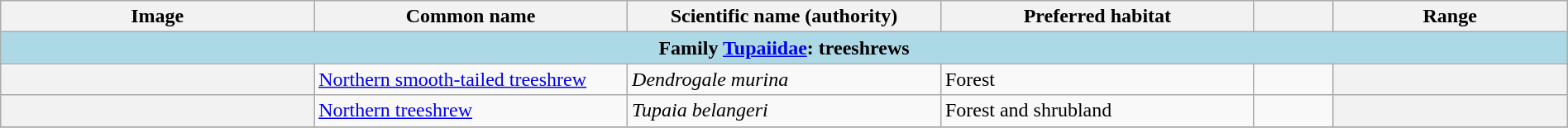<table width=100% class="wikitable unsortable plainrowheaders">
<tr>
<th width="20%" style="text-align: center;">Image</th>
<th width="20%">Common name</th>
<th width="20%">Scientific name (authority)</th>
<th width="20%">Preferred habitat</th>
<th width="5%"></th>
<th width="15%">Range</th>
</tr>
<tr>
<td style="text-align:center;background:lightblue;" colspan=6><strong>Family <a href='#'>Tupaiidae</a>: treeshrews</strong></td>
</tr>
<tr>
<th style="text-align: center;"></th>
<td><a href='#'>Northern smooth-tailed treeshrew</a></td>
<td><em>Dendrogale murina</em><br></td>
<td>Forest</td>
<td><br></td>
<th style="text-align: center;"></th>
</tr>
<tr>
<th style="text-align: center;"></th>
<td><a href='#'>Northern treeshrew</a></td>
<td><em>Tupaia belangeri</em><br></td>
<td>Forest and shrubland</td>
<td><br></td>
<th style="text-align: center;"></th>
</tr>
<tr>
</tr>
</table>
